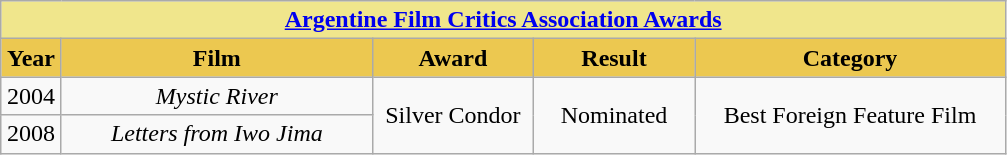<table class="wikitable" style="text-align: center;">
<tr>
<th colspan="5" style="background: khaki;"><a href='#'>Argentine Film Critics Association Awards</a></th>
</tr>
<tr>
<th style="width: 33px; background: #ecc850;">Year</th>
<th style="width: 200px; background: #ecc850;">Film</th>
<th style="width: 100px; background: #ecc850;">Award</th>
<th style="width: 100px; background: #ecc850;">Result</th>
<th style="width: 200px; background: #ecc850;">Category</th>
</tr>
<tr>
<td>2004</td>
<td><em>Mystic River</em></td>
<td rowspan="2">Silver Condor</td>
<td rowspan="2">Nominated</td>
<td rowspan="2">Best Foreign Feature Film</td>
</tr>
<tr>
<td>2008</td>
<td><em>Letters from Iwo Jima</em></td>
</tr>
</table>
